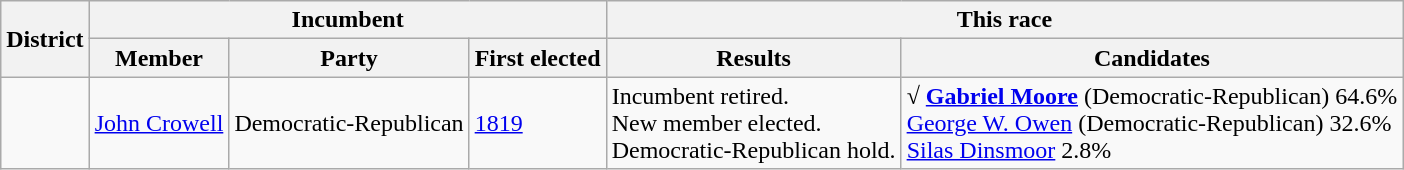<table class=wikitable>
<tr>
<th rowspan=2>District</th>
<th colspan=3>Incumbent</th>
<th colspan=2>This race</th>
</tr>
<tr>
<th>Member</th>
<th>Party</th>
<th>First elected</th>
<th>Results</th>
<th>Candidates</th>
</tr>
<tr>
<td></td>
<td><a href='#'>John Crowell</a></td>
<td>Democratic-Republican</td>
<td><a href='#'>1819</a></td>
<td>Incumbent retired.<br>New member elected.<br>Democratic-Republican hold.</td>
<td nowrap nowrap><strong>√ <a href='#'>Gabriel Moore</a></strong> (Democratic-Republican) 64.6%<br><a href='#'>George W. Owen</a> (Democratic-Republican) 32.6%<br><a href='#'>Silas Dinsmoor</a> 2.8%</td>
</tr>
</table>
